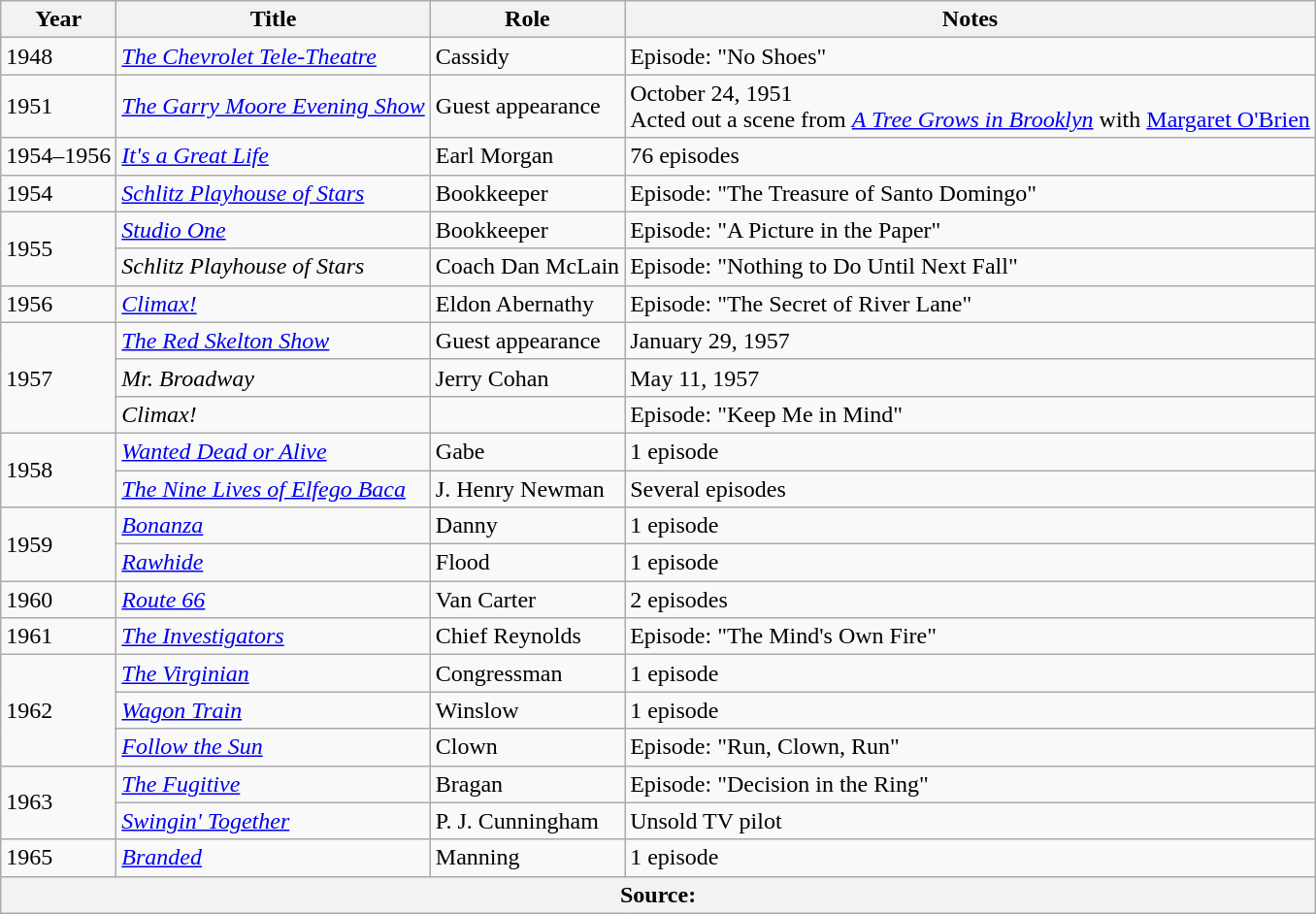<table class="wikitable sortable">
<tr>
<th>Year</th>
<th>Title</th>
<th>Role</th>
<th class="unsortable">Notes</th>
</tr>
<tr>
<td>1948</td>
<td><em><a href='#'>The Chevrolet Tele-Theatre</a></em></td>
<td>Cassidy</td>
<td>Episode: "No Shoes"</td>
</tr>
<tr>
<td>1951</td>
<td><em><a href='#'>The Garry Moore Evening Show</a></em></td>
<td>Guest appearance</td>
<td>October 24, 1951<br>Acted out a scene from <em><a href='#'>A Tree Grows in Brooklyn</a></em> with <a href='#'>Margaret O'Brien</a></td>
</tr>
<tr>
<td>1954–1956</td>
<td><em><a href='#'>It's a Great Life</a></em></td>
<td>Earl Morgan</td>
<td>76 episodes</td>
</tr>
<tr>
<td>1954</td>
<td><em><a href='#'>Schlitz Playhouse of Stars</a></em></td>
<td>Bookkeeper</td>
<td>Episode: "The Treasure of Santo Domingo"</td>
</tr>
<tr>
<td rowspan=2>1955</td>
<td><a href='#'><em>Studio One</em></a></td>
<td>Bookkeeper</td>
<td>Episode: "A Picture in the Paper"</td>
</tr>
<tr>
<td><em>Schlitz Playhouse of Stars</em></td>
<td>Coach Dan McLain</td>
<td>Episode: "Nothing to Do Until Next Fall"</td>
</tr>
<tr>
<td>1956</td>
<td><em><a href='#'>Climax!</a></em></td>
<td>Eldon Abernathy</td>
<td>Episode: "The Secret of River Lane"</td>
</tr>
<tr>
<td rowspan=3>1957</td>
<td><em><a href='#'>The Red Skelton Show</a></em></td>
<td>Guest appearance</td>
<td>January 29, 1957</td>
</tr>
<tr>
<td><em>Mr. Broadway</em></td>
<td>Jerry Cohan</td>
<td>May 11, 1957</td>
</tr>
<tr>
<td><em>Climax!</em></td>
<td></td>
<td>Episode: "Keep Me in Mind"</td>
</tr>
<tr>
<td rowspan=2>1958</td>
<td><em><a href='#'>Wanted Dead or Alive</a></em></td>
<td>Gabe</td>
<td>1 episode</td>
</tr>
<tr>
<td><em><a href='#'>The Nine Lives of Elfego Baca</a></em></td>
<td>J. Henry Newman</td>
<td>Several episodes</td>
</tr>
<tr>
<td rowspan=2>1959</td>
<td><em><a href='#'>Bonanza</a></em></td>
<td>Danny</td>
<td>1 episode</td>
</tr>
<tr>
<td><em><a href='#'>Rawhide</a></em></td>
<td>Flood</td>
<td>1 episode</td>
</tr>
<tr>
<td>1960</td>
<td><em><a href='#'>Route 66</a></em></td>
<td>Van Carter</td>
<td>2 episodes</td>
</tr>
<tr>
<td>1961</td>
<td><em><a href='#'>The Investigators</a></em></td>
<td>Chief Reynolds</td>
<td>Episode: "The Mind's Own Fire"</td>
</tr>
<tr>
<td rowspan=3>1962</td>
<td><em><a href='#'>The Virginian</a></em></td>
<td>Congressman</td>
<td>1 episode</td>
</tr>
<tr>
<td><em><a href='#'>Wagon Train</a></em></td>
<td>Winslow</td>
<td>1 episode</td>
</tr>
<tr>
<td><em><a href='#'>Follow the Sun</a></em></td>
<td>Clown</td>
<td>Episode: "Run, Clown, Run"</td>
</tr>
<tr>
<td rowspan=2>1963</td>
<td><em><a href='#'>The Fugitive</a></em></td>
<td>Bragan</td>
<td>Episode: "Decision in the Ring"</td>
</tr>
<tr>
<td><em><a href='#'>Swingin' Together</a></em></td>
<td>P. J. Cunningham</td>
<td>Unsold TV pilot</td>
</tr>
<tr>
<td>1965</td>
<td><em><a href='#'>Branded</a></em></td>
<td>Manning</td>
<td>1 episode</td>
</tr>
<tr>
<th colspan=4>Source:</th>
</tr>
</table>
